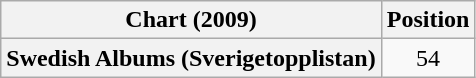<table class="wikitable plainrowheaders" style="text-align:center">
<tr>
<th scope="col">Chart (2009)</th>
<th scope="col">Position</th>
</tr>
<tr>
<th scope="row">Swedish Albums (Sverigetopplistan)</th>
<td>54</td>
</tr>
</table>
